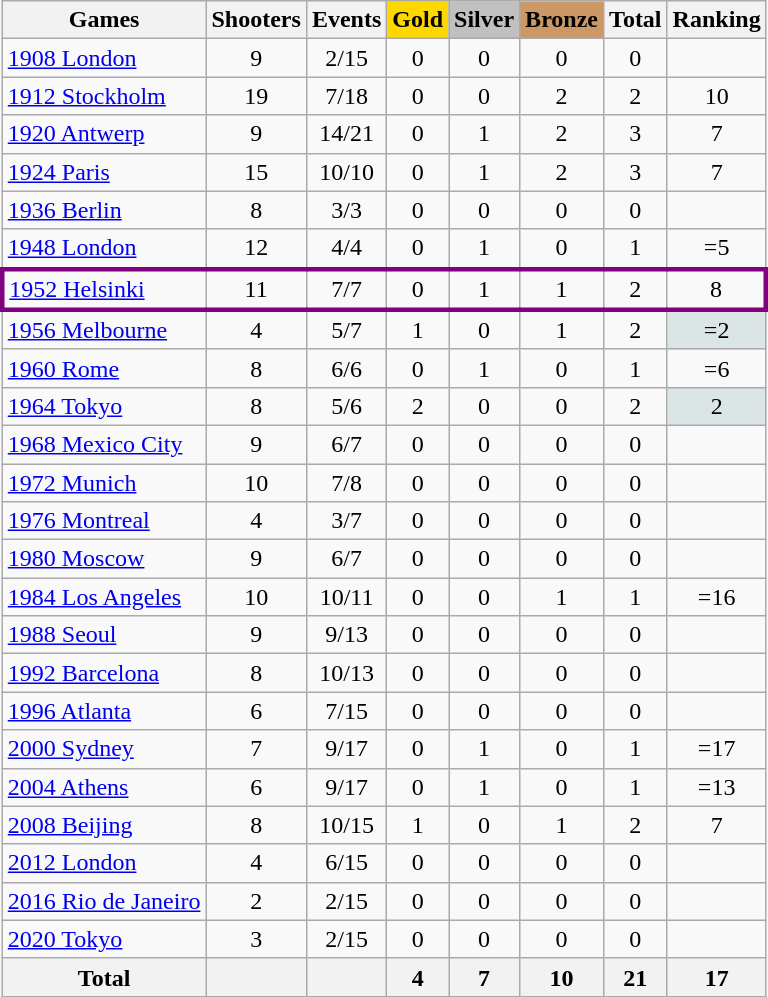<table class="wikitable sortable" style="text-align:center">
<tr>
<th>Games</th>
<th>Shooters</th>
<th>Events</th>
<th style="background-color:gold;">Gold</th>
<th style="background-color:silver;">Silver</th>
<th style="background-color:#c96;">Bronze</th>
<th>Total</th>
<th>Ranking</th>
</tr>
<tr>
<td align=left><a href='#'>1908 London</a></td>
<td>9</td>
<td>2/15</td>
<td>0</td>
<td>0</td>
<td>0</td>
<td>0</td>
<td></td>
</tr>
<tr>
<td align=left><a href='#'>1912 Stockholm</a></td>
<td>19</td>
<td>7/18</td>
<td>0</td>
<td>0</td>
<td>2</td>
<td>2</td>
<td>10</td>
</tr>
<tr>
<td align=left><a href='#'>1920 Antwerp</a></td>
<td>9</td>
<td>14/21</td>
<td>0</td>
<td>1</td>
<td>2</td>
<td>3</td>
<td>7</td>
</tr>
<tr>
<td align=left><a href='#'>1924 Paris</a></td>
<td>15</td>
<td>10/10</td>
<td>0</td>
<td>1</td>
<td>2</td>
<td>3</td>
<td>7</td>
</tr>
<tr>
<td align=left><a href='#'>1936 Berlin</a></td>
<td>8</td>
<td>3/3</td>
<td>0</td>
<td>0</td>
<td>0</td>
<td>0</td>
<td></td>
</tr>
<tr>
<td align=left><a href='#'>1948 London</a></td>
<td>12</td>
<td>4/4</td>
<td>0</td>
<td>1</td>
<td>0</td>
<td>1</td>
<td>=5</td>
</tr>
<tr align=center style="border: 3px solid purple">
<td align=left><a href='#'>1952 Helsinki</a></td>
<td>11</td>
<td>7/7</td>
<td>0</td>
<td>1</td>
<td>1</td>
<td>2</td>
<td>8</td>
</tr>
<tr>
<td align=left><a href='#'>1956 Melbourne</a></td>
<td>4</td>
<td>5/7</td>
<td>1</td>
<td>0</td>
<td>1</td>
<td>2</td>
<td bgcolor=dce5e5>=2</td>
</tr>
<tr>
<td align=left><a href='#'>1960 Rome</a></td>
<td>8</td>
<td>6/6</td>
<td>0</td>
<td>1</td>
<td>0</td>
<td>1</td>
<td>=6</td>
</tr>
<tr>
<td align=left><a href='#'>1964 Tokyo</a></td>
<td>8</td>
<td>5/6</td>
<td>2</td>
<td>0</td>
<td>0</td>
<td>2</td>
<td bgcolor=dce5e5>2</td>
</tr>
<tr>
<td align=left><a href='#'>1968 Mexico City</a></td>
<td>9</td>
<td>6/7</td>
<td>0</td>
<td>0</td>
<td>0</td>
<td>0</td>
<td></td>
</tr>
<tr>
<td align=left><a href='#'>1972 Munich</a></td>
<td>10</td>
<td>7/8</td>
<td>0</td>
<td>0</td>
<td>0</td>
<td>0</td>
<td></td>
</tr>
<tr>
<td align=left><a href='#'>1976 Montreal</a></td>
<td>4</td>
<td>3/7</td>
<td>0</td>
<td>0</td>
<td>0</td>
<td>0</td>
<td></td>
</tr>
<tr>
<td align=left><a href='#'>1980 Moscow</a></td>
<td>9</td>
<td>6/7</td>
<td>0</td>
<td>0</td>
<td>0</td>
<td>0</td>
<td></td>
</tr>
<tr>
<td align=left><a href='#'>1984 Los Angeles</a></td>
<td>10</td>
<td>10/11</td>
<td>0</td>
<td>0</td>
<td>1</td>
<td>1</td>
<td>=16</td>
</tr>
<tr>
<td align=left><a href='#'>1988 Seoul</a></td>
<td>9</td>
<td>9/13</td>
<td>0</td>
<td>0</td>
<td>0</td>
<td>0</td>
<td></td>
</tr>
<tr>
<td align=left><a href='#'>1992 Barcelona</a></td>
<td>8</td>
<td>10/13</td>
<td>0</td>
<td>0</td>
<td>0</td>
<td>0</td>
<td></td>
</tr>
<tr>
<td align=left><a href='#'>1996 Atlanta</a></td>
<td>6</td>
<td>7/15</td>
<td>0</td>
<td>0</td>
<td>0</td>
<td>0</td>
<td></td>
</tr>
<tr>
<td align=left><a href='#'>2000 Sydney</a></td>
<td>7</td>
<td>9/17</td>
<td>0</td>
<td>1</td>
<td>0</td>
<td>1</td>
<td>=17</td>
</tr>
<tr>
<td align=left><a href='#'>2004 Athens</a></td>
<td>6</td>
<td>9/17</td>
<td>0</td>
<td>1</td>
<td>0</td>
<td>1</td>
<td>=13</td>
</tr>
<tr>
<td align=left><a href='#'>2008 Beijing</a></td>
<td>8</td>
<td>10/15</td>
<td>1</td>
<td>0</td>
<td>1</td>
<td>2</td>
<td>7</td>
</tr>
<tr>
<td align=left><a href='#'>2012 London</a></td>
<td>4</td>
<td>6/15</td>
<td>0</td>
<td>0</td>
<td>0</td>
<td>0</td>
<td></td>
</tr>
<tr>
<td align=left><a href='#'>2016 Rio de Janeiro</a></td>
<td>2</td>
<td>2/15</td>
<td>0</td>
<td>0</td>
<td>0</td>
<td>0</td>
<td></td>
</tr>
<tr>
<td align=left><a href='#'>2020 Tokyo</a></td>
<td>3</td>
<td>2/15</td>
<td>0</td>
<td>0</td>
<td>0</td>
<td>0</td>
<td></td>
</tr>
<tr>
<th>Total</th>
<th></th>
<th></th>
<th>4</th>
<th>7</th>
<th>10</th>
<th>21</th>
<th>17</th>
</tr>
</table>
